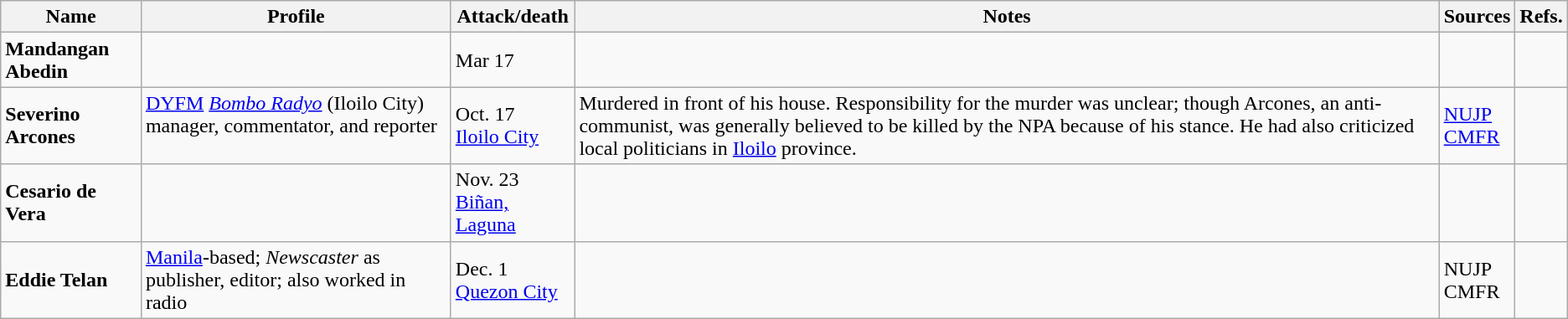<table class="wikitable">
<tr>
<th>Name</th>
<th>Profile</th>
<th>Attack/death</th>
<th>Notes</th>
<th>Sources</th>
<th>Refs.</th>
</tr>
<tr>
<td><strong>Mandangan Abedin</strong></td>
<td></td>
<td>Mar 17</td>
<td></td>
<td></td>
<td><br></td>
</tr>
<tr>
<td><strong>Severino Arcones</strong></td>
<td><a href='#'>DYFM</a> <em><a href='#'>Bombo Radyo</a></em> (Iloilo City) manager, commentator, and reporter<br><br></td>
<td>Oct. 17<br><a href='#'>Iloilo City</a></td>
<td>Murdered in front of his house. Responsibility for the murder was unclear; though Arcones, an anti-communist, was generally believed to be killed by the NPA because of his stance. He had also criticized local politicians in <a href='#'>Iloilo</a> province.</td>
<td><a href='#'>NUJP</a><br><a href='#'>CMFR</a></td>
<td><br><br></td>
</tr>
<tr>
<td><strong>Cesario de Vera</strong></td>
<td></td>
<td>Nov. 23<br><a href='#'>Biñan, Laguna</a></td>
<td></td>
<td></td>
<td><br></td>
</tr>
<tr>
<td><strong>Eddie Telan</strong></td>
<td><a href='#'>Manila</a>-based; <em>Newscaster</em> as publisher, editor; also worked in radio</td>
<td>Dec. 1<br><a href='#'>Quezon City</a></td>
<td></td>
<td>NUJP<br>CMFR</td>
<td></td>
</tr>
</table>
